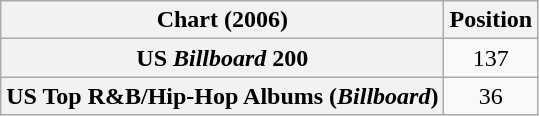<table class="wikitable sortable plainrowheaders" style="text-align:center">
<tr>
<th scope="col">Chart (2006)</th>
<th scope="col">Position</th>
</tr>
<tr>
<th scope="row">US <em>Billboard</em> 200</th>
<td>137</td>
</tr>
<tr>
<th scope="row">US Top R&B/Hip-Hop Albums (<em>Billboard</em>)</th>
<td>36</td>
</tr>
</table>
